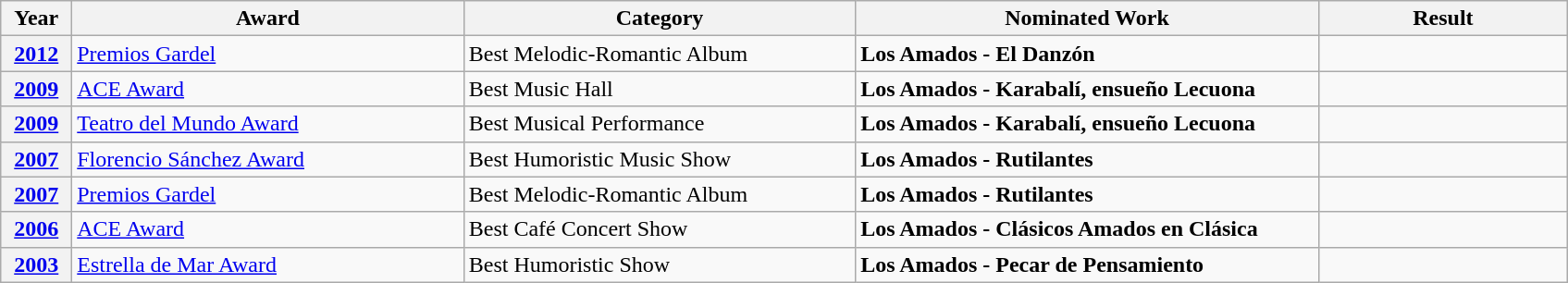<table class=wikitable>
<tr>
<th Width=4%>Year</th>
<th Width=22%>Award</th>
<th Width=22%>Category</th>
<th Width=26%>Nominated Work</th>
<th Width=14%>Result</th>
</tr>
<tr>
<th><a href='#'>2012</a></th>
<td><a href='#'>Premios Gardel</a></td>
<td>Best Melodic-Romantic Album</td>
<td><strong>Los Amados - El Danzón</strong></td>
<td></td>
</tr>
<tr>
<th><a href='#'>2009</a></th>
<td><a href='#'>ACE Award</a></td>
<td>Best Music Hall</td>
<td><strong>Los Amados - Karabalí, ensueño Lecuona</strong></td>
<td></td>
</tr>
<tr>
<th><a href='#'>2009</a></th>
<td><a href='#'>Teatro del Mundo Award</a></td>
<td>Best Musical Performance</td>
<td><strong>Los Amados - Karabalí, ensueño Lecuona</strong></td>
<td></td>
</tr>
<tr>
<th><a href='#'>2007</a></th>
<td><a href='#'>Florencio Sánchez Award</a></td>
<td>Best Humoristic Music Show</td>
<td><strong>Los Amados - Rutilantes</strong></td>
<td></td>
</tr>
<tr>
<th><a href='#'>2007</a></th>
<td><a href='#'>Premios Gardel</a></td>
<td>Best Melodic-Romantic Album</td>
<td><strong>Los Amados - Rutilantes</strong></td>
<td></td>
</tr>
<tr>
<th><a href='#'>2006</a></th>
<td><a href='#'>ACE Award</a></td>
<td>Best Café Concert Show</td>
<td><strong>Los Amados - Clásicos Amados en Clásica</strong></td>
<td></td>
</tr>
<tr>
<th><a href='#'>2003</a></th>
<td><a href='#'>Estrella de Mar Award</a></td>
<td>Best Humoristic Show</td>
<td><strong>Los Amados - Pecar de Pensamiento</strong></td>
<td></td>
</tr>
</table>
